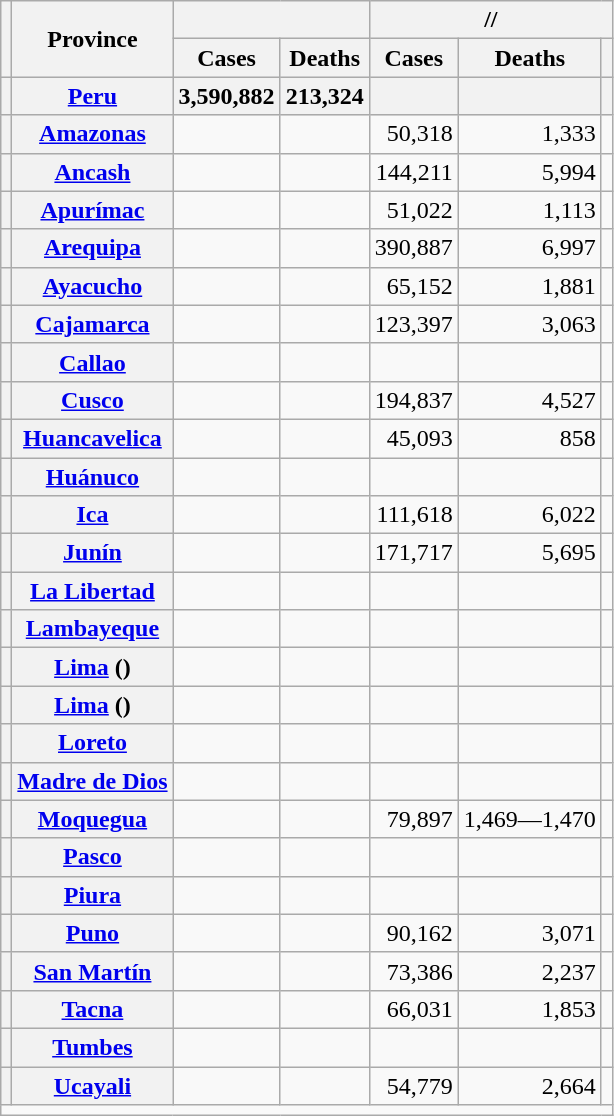<table class="wikitable sortable plainrowheaders" style="text-align: right;">
<tr>
<th rowspan="2" class="unsortable"></th>
<th scope="col" rowspan="2">Province</th>
<th scope="colgroup" colspan="2"></th>
<th scope="colgroup" colspan="3">//</th>
</tr>
<tr>
<th scope="col">Cases</th>
<th scope="col">Deaths</th>
<th scope="col">Cases</th>
<th scope="col">Deaths</th>
<th scope="col" class="unsortable"></th>
</tr>
<tr class="sorttop" style="background-color: #eaecf0;">
<th style="text-align: center;"></th>
<th scope="row"><a href='#'>Peru</a></th>
<th>3,590,882</th>
<th>213,324</th>
<th></th>
<th></th>
<th></th>
</tr>
<tr>
<th style="text-align: center;"></th>
<th scope="row"><a href='#'>Amazonas</a></th>
<td></td>
<td></td>
<td>50,318</td>
<td>1,333</td>
<td></td>
</tr>
<tr>
<th style="text-align: center;"></th>
<th scope="row"><a href='#'>Ancash</a></th>
<td></td>
<td></td>
<td>144,211</td>
<td>5,994</td>
<td></td>
</tr>
<tr>
<th style="text-align: center;"></th>
<th scope="row"><a href='#'>Apurímac</a></th>
<td></td>
<td></td>
<td>51,022</td>
<td>1,113</td>
<td></td>
</tr>
<tr>
<th style="text-align: center;"></th>
<th scope="row"><a href='#'>Arequipa</a></th>
<td></td>
<td></td>
<td>390,887</td>
<td>6,997</td>
<td></td>
</tr>
<tr>
<th style="text-align: center;"></th>
<th scope="row"><a href='#'>Ayacucho</a></th>
<td></td>
<td></td>
<td>65,152</td>
<td>1,881</td>
<td></td>
</tr>
<tr>
<th style="text-align: center;"></th>
<th scope="row"><a href='#'>Cajamarca</a></th>
<td></td>
<td></td>
<td>123,397</td>
<td>3,063</td>
<td></td>
</tr>
<tr>
<th style="text-align: center;"></th>
<th scope="row"><a href='#'>Callao</a></th>
<td></td>
<td></td>
<td></td>
<td></td>
<td></td>
</tr>
<tr>
<th style="text-align: center;"></th>
<th scope="row"><a href='#'>Cusco</a></th>
<td></td>
<td></td>
<td>194,837</td>
<td>4,527</td>
<td></td>
</tr>
<tr>
<th style="text-align: center;"></th>
<th scope="row"><a href='#'>Huancavelica</a></th>
<td></td>
<td></td>
<td>45,093</td>
<td>858</td>
<td></td>
</tr>
<tr>
<th style="text-align: center;"></th>
<th scope="row"><a href='#'>Huánuco</a></th>
<td></td>
<td></td>
<td></td>
<td></td>
<td></td>
</tr>
<tr>
<th style="text-align: center;"></th>
<th scope="row"><a href='#'>Ica</a></th>
<td></td>
<td></td>
<td>111,618</td>
<td>6,022</td>
<td></td>
</tr>
<tr>
<th style="text-align: center;"></th>
<th scope="row"><a href='#'>Junín</a></th>
<td></td>
<td></td>
<td>171,717</td>
<td>5,695</td>
<td></td>
</tr>
<tr>
<th style="text-align: center;"></th>
<th scope="row"><a href='#'>La Libertad</a></th>
<td></td>
<td></td>
<td></td>
<td></td>
<td></td>
</tr>
<tr>
<th style="text-align: center;"></th>
<th scope="row"><a href='#'>Lambayeque</a></th>
<td></td>
<td></td>
<td></td>
<td></td>
<td></td>
</tr>
<tr>
<th style="text-align: center;"></th>
<th scope="row"><a href='#'>Lima</a> ()</th>
<td></td>
<td></td>
<td></td>
<td></td>
<td></td>
</tr>
<tr>
<th style="text-align: center;"></th>
<th scope="row"><a href='#'>Lima</a> ()</th>
<td></td>
<td></td>
<td></td>
<td></td>
<td></td>
</tr>
<tr>
<th style="text-align: center;"></th>
<th scope="row"><a href='#'>Loreto</a></th>
<td></td>
<td></td>
<td></td>
<td></td>
<td></td>
</tr>
<tr>
<th style="text-align: center;"></th>
<th scope="row"><a href='#'>Madre de Dios</a></th>
<td></td>
<td></td>
<td></td>
<td></td>
<td></td>
</tr>
<tr>
<th style="text-align: center;"></th>
<th scope="row"><a href='#'>Moquegua</a></th>
<td></td>
<td></td>
<td>79,897</td>
<td>1,469—1,470</td>
<td></td>
</tr>
<tr>
<th style="text-align: center;"></th>
<th scope="row"><a href='#'>Pasco</a></th>
<td></td>
<td></td>
<td></td>
<td></td>
<td></td>
</tr>
<tr>
<th style="text-align: center;"></th>
<th scope="row"><a href='#'>Piura</a></th>
<td></td>
<td></td>
<td></td>
<td></td>
<td></td>
</tr>
<tr>
<th style="text-align: center;"></th>
<th scope="row"><a href='#'>Puno</a></th>
<td></td>
<td></td>
<td>90,162</td>
<td>3,071</td>
<td></td>
</tr>
<tr>
<th style="text-align: center;"></th>
<th scope="row"><a href='#'>San Martín</a></th>
<td></td>
<td></td>
<td>73,386</td>
<td>2,237</td>
<td></td>
</tr>
<tr>
<th style="text-align: center;"></th>
<th scope="row"><a href='#'>Tacna</a></th>
<td></td>
<td></td>
<td>66,031</td>
<td>1,853</td>
<td></td>
</tr>
<tr>
<th style="text-align: center;"></th>
<th scope="row"><a href='#'>Tumbes</a></th>
<td></td>
<td></td>
<td></td>
<td></td>
<td></td>
</tr>
<tr>
<th style="text-align: center;"></th>
<th scope="row"><a href='#'>Ucayali</a></th>
<td></td>
<td></td>
<td>54,779</td>
<td>2,664</td>
<td></td>
</tr>
<tr class="sortbottom" style="text-align: center;">
<td colspan="7"></td>
</tr>
</table>
